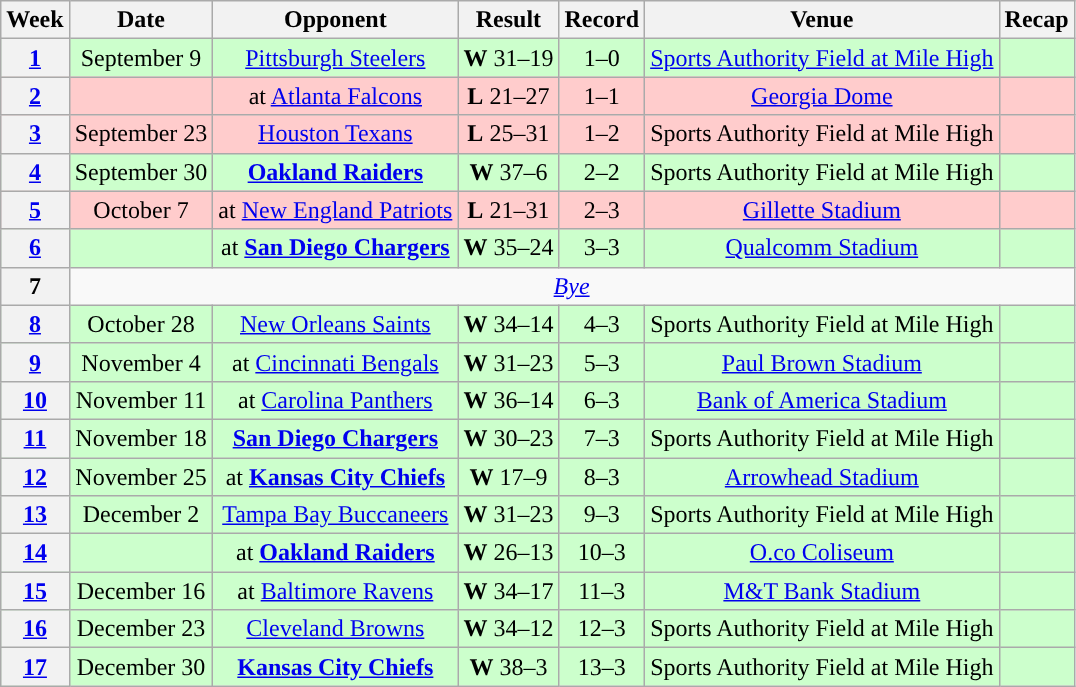<table class="wikitable" style="text-align:center">
<tr>
<th>Week</th>
<th>Date</th>
<th>Opponent</th>
<th>Result</th>
<th>Record</th>
<th>Venue</th>
<th>Recap</th>
</tr>
<tr style="background:#cfc">
<th><a href='#'>1</a></th>
<td>September 9</td>
<td><a href='#'>Pittsburgh Steelers</a></td>
<td><strong>W</strong> 31–19</td>
<td>1–0</td>
<td><a href='#'>Sports Authority Field at Mile High</a></td>
<td></td>
</tr>
<tr style="background:#fcc">
<th><a href='#'>2</a></th>
<td></td>
<td>at <a href='#'>Atlanta Falcons</a></td>
<td><strong>L</strong> 21–27</td>
<td>1–1</td>
<td><a href='#'>Georgia Dome</a></td>
<td></td>
</tr>
<tr style="background:#fcc">
<th><a href='#'>3</a></th>
<td>September 23</td>
<td><a href='#'>Houston Texans</a></td>
<td><strong>L</strong> 25–31</td>
<td>1–2</td>
<td>Sports Authority Field at Mile High</td>
<td></td>
</tr>
<tr style="background:#cfc">
<th><a href='#'>4</a></th>
<td>September 30</td>
<td><strong><a href='#'>Oakland Raiders</a></strong></td>
<td><strong>W</strong> 37–6</td>
<td>2–2</td>
<td>Sports Authority Field at Mile High</td>
<td></td>
</tr>
<tr style="background:#fcc">
<th><a href='#'>5</a></th>
<td>October 7</td>
<td>at <a href='#'>New England Patriots</a></td>
<td><strong>L</strong> 21–31</td>
<td>2–3</td>
<td><a href='#'>Gillette Stadium</a></td>
<td></td>
</tr>
<tr style="background:#cfc">
<th><a href='#'>6</a></th>
<td></td>
<td>at <strong><a href='#'>San Diego Chargers</a></strong></td>
<td><strong>W</strong> 35–24</td>
<td>3–3</td>
<td><a href='#'>Qualcomm Stadium</a></td>
<td></td>
</tr>
<tr>
<th>7</th>
<td colspan="6"><em><a href='#'>Bye</a></em></td>
</tr>
<tr style="background:#cfc">
<th><a href='#'>8</a></th>
<td>October 28</td>
<td><a href='#'>New Orleans Saints</a></td>
<td><strong>W</strong> 34–14</td>
<td>4–3</td>
<td>Sports Authority Field at Mile High</td>
<td></td>
</tr>
<tr style="background:#cfc">
<th><a href='#'>9</a></th>
<td>November 4</td>
<td>at <a href='#'>Cincinnati Bengals</a></td>
<td><strong>W</strong> 31–23</td>
<td>5–3</td>
<td><a href='#'>Paul Brown Stadium</a></td>
<td></td>
</tr>
<tr style="background:#cfc">
<th><a href='#'>10</a></th>
<td>November 11</td>
<td>at <a href='#'>Carolina Panthers</a></td>
<td><strong>W</strong> 36–14</td>
<td>6–3</td>
<td><a href='#'>Bank of America Stadium</a></td>
<td></td>
</tr>
<tr style="background:#cfc">
<th><a href='#'>11</a></th>
<td>November 18</td>
<td><strong><a href='#'>San Diego Chargers</a></strong></td>
<td><strong>W</strong> 30–23</td>
<td>7–3</td>
<td>Sports Authority Field at Mile High</td>
<td></td>
</tr>
<tr style="background:#cfc">
<th><a href='#'>12</a></th>
<td>November 25</td>
<td>at <strong><a href='#'>Kansas City Chiefs</a></strong></td>
<td><strong>W</strong> 17–9</td>
<td>8–3</td>
<td><a href='#'>Arrowhead Stadium</a></td>
<td></td>
</tr>
<tr style="background:#cfc">
<th><a href='#'>13</a></th>
<td>December 2</td>
<td><a href='#'>Tampa Bay Buccaneers</a></td>
<td><strong>W</strong> 31–23</td>
<td>9–3</td>
<td>Sports Authority Field at Mile High</td>
<td></td>
</tr>
<tr style="background:#cfc">
<th><a href='#'>14</a></th>
<td></td>
<td>at <strong><a href='#'>Oakland Raiders</a></strong></td>
<td><strong>W</strong> 26–13</td>
<td>10–3</td>
<td><a href='#'>O.co Coliseum</a></td>
<td></td>
</tr>
<tr style="background:#cfc">
<th><a href='#'>15</a></th>
<td>December 16</td>
<td>at <a href='#'>Baltimore Ravens</a></td>
<td><strong>W</strong> 34–17</td>
<td>11–3</td>
<td><a href='#'>M&T Bank Stadium</a></td>
<td></td>
</tr>
<tr style="background:#cfc">
<th><a href='#'>16</a></th>
<td>December 23</td>
<td><a href='#'>Cleveland Browns</a></td>
<td><strong>W</strong> 34–12</td>
<td>12–3</td>
<td>Sports Authority Field at Mile High</td>
<td></td>
</tr>
<tr style="background:#cfc">
<th><a href='#'>17</a></th>
<td>December 30</td>
<td><strong><a href='#'>Kansas City Chiefs</a></strong></td>
<td><strong>W</strong> 38–3</td>
<td>13–3</td>
<td>Sports Authority Field at Mile High</td>
<td></td>
</tr>
</table>
